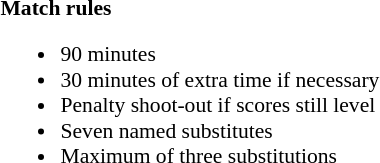<table width=100% style="font-size: 90%">
<tr>
<td width=50% valign=top><br><strong>Match rules</strong><ul><li>90 minutes</li><li>30 minutes of extra time if necessary</li><li>Penalty shoot-out if scores still level</li><li>Seven named substitutes</li><li>Maximum of three substitutions</li></ul></td>
</tr>
</table>
